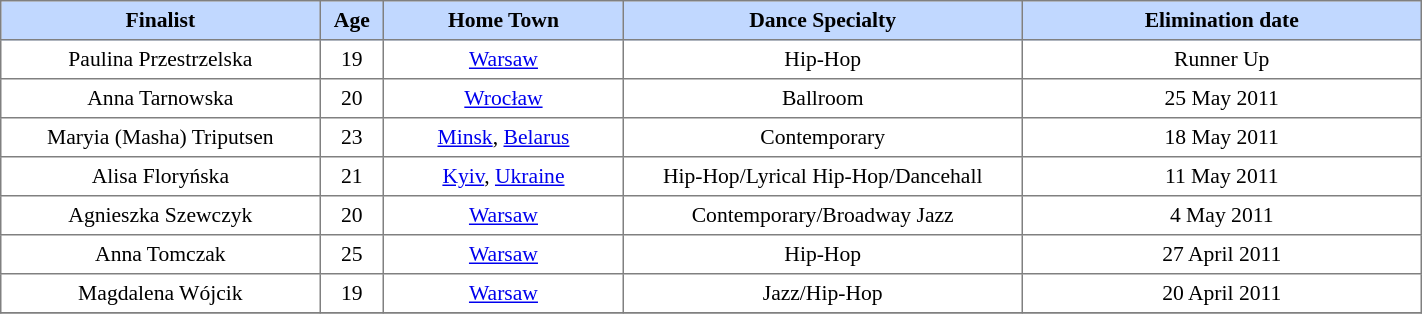<table border="1" cellpadding="4" cellspacing="0" style="text-align:center; font-size:90%; border-collapse:collapse;" width=75%>
<tr style="background:#C1D8FF;">
<th width=20%>Finalist</th>
<th width=4%; align=center>Age</th>
<th width=15%>Home Town</th>
<th width=25%>Dance Specialty</th>
<th width=25%>Elimination date</th>
</tr>
<tr>
<td>Paulina Przestrzelska</td>
<td>19</td>
<td><a href='#'>Warsaw</a></td>
<td>Hip-Hop</td>
<td>Runner Up</td>
</tr>
<tr>
<td>Anna Tarnowska</td>
<td>20</td>
<td><a href='#'>Wrocław</a></td>
<td>Ballroom</td>
<td>25 May 2011</td>
</tr>
<tr>
<td>Maryia (Masha) Triputsen</td>
<td>23</td>
<td><a href='#'>Minsk</a>, <a href='#'>Belarus</a></td>
<td>Contemporary</td>
<td>18 May 2011</td>
</tr>
<tr>
<td>Alisa Floryńska</td>
<td>21</td>
<td><a href='#'>Kyiv</a>, <a href='#'>Ukraine</a></td>
<td>Hip-Hop/Lyrical Hip-Hop/Dancehall</td>
<td>11 May 2011</td>
</tr>
<tr>
<td>Agnieszka Szewczyk</td>
<td>20</td>
<td><a href='#'>Warsaw</a></td>
<td>Contemporary/Broadway Jazz</td>
<td>4 May 2011</td>
</tr>
<tr>
<td>Anna Tomczak</td>
<td>25</td>
<td><a href='#'>Warsaw</a></td>
<td>Hip-Hop</td>
<td>27 April 2011</td>
</tr>
<tr>
<td>Magdalena Wójcik</td>
<td>19</td>
<td><a href='#'>Warsaw</a></td>
<td>Jazz/Hip-Hop</td>
<td>20 April 2011</td>
</tr>
<tr>
</tr>
</table>
